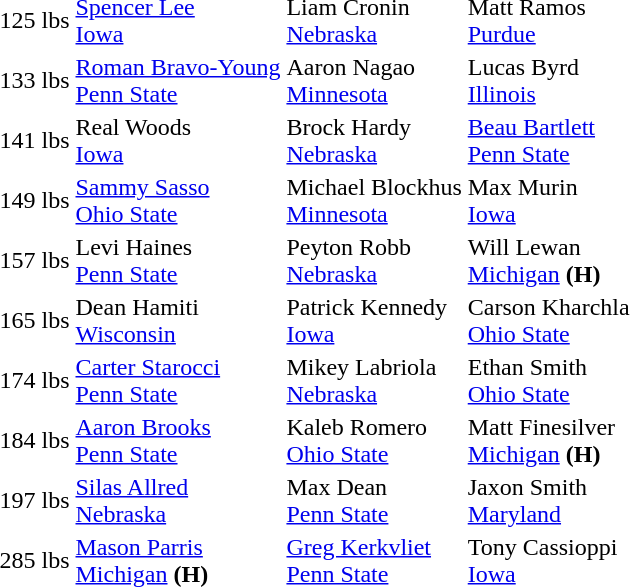<table>
<tr>
<td>125 lbs<br></td>
<td><small></small> <a href='#'>Spencer Lee</a> <br> <a href='#'>Iowa</a></td>
<td><small></small> Liam Cronin <br> <a href='#'>Nebraska</a></td>
<td><small></small> Matt Ramos <br> <a href='#'>Purdue</a></td>
</tr>
<tr>
<td>133 lbs<br></td>
<td><small></small> <a href='#'>Roman Bravo-Young</a> <br> <a href='#'>Penn State</a></td>
<td><small></small> Aaron Nagao <br> <a href='#'>Minnesota</a></td>
<td><small></small> Lucas Byrd <br> <a href='#'>Illinois</a></td>
</tr>
<tr>
<td>141 lbs<br></td>
<td><small></small> Real Woods <br> <a href='#'>Iowa</a></td>
<td><small></small> Brock Hardy <br> <a href='#'>Nebraska</a></td>
<td><small></small> <a href='#'>Beau Bartlett</a> <br> <a href='#'>Penn State</a></td>
</tr>
<tr>
<td>149 lbs<br></td>
<td><small></small> <a href='#'>Sammy Sasso</a> <br> <a href='#'>Ohio State</a></td>
<td><small></small> Michael Blockhus <br> <a href='#'>Minnesota</a></td>
<td><small></small> Max Murin <br> <a href='#'>Iowa</a></td>
</tr>
<tr>
<td>157 lbs<br></td>
<td><small></small> Levi Haines <br> <a href='#'>Penn State</a></td>
<td><small></small> Peyton Robb <br> <a href='#'>Nebraska</a></td>
<td><small></small> Will Lewan <br> <a href='#'>Michigan</a> <strong>(H)</strong></td>
</tr>
<tr>
<td>165 lbs<br></td>
<td><small></small> Dean Hamiti <br> <a href='#'>Wisconsin</a></td>
<td><small></small> Patrick Kennedy <br> <a href='#'>Iowa</a></td>
<td><small></small> Carson Kharchla <br> <a href='#'>Ohio State</a></td>
</tr>
<tr>
<td>174 lbs<br></td>
<td><small></small> <a href='#'>Carter Starocci</a> <br> <a href='#'>Penn State</a></td>
<td><small></small> Mikey Labriola <br> <a href='#'>Nebraska</a></td>
<td><small></small> Ethan Smith <br> <a href='#'>Ohio State</a></td>
</tr>
<tr>
<td>184 lbs<br></td>
<td><small></small> <a href='#'>Aaron Brooks</a> <br> <a href='#'>Penn State</a></td>
<td><small></small> Kaleb Romero <br> <a href='#'>Ohio State</a></td>
<td><small></small> Matt Finesilver <br> <a href='#'>Michigan</a> <strong>(H)</strong></td>
</tr>
<tr>
<td>197 lbs<br></td>
<td><small></small> <a href='#'>Silas Allred</a> <br> <a href='#'>Nebraska</a></td>
<td><small></small> Max Dean <br> <a href='#'>Penn State</a></td>
<td><small></small> Jaxon Smith <br> <a href='#'>Maryland</a></td>
</tr>
<tr>
<td>285 lbs<br></td>
<td><small></small> <a href='#'>Mason Parris</a> <br> <a href='#'>Michigan</a> <strong>(H)</strong></td>
<td><small></small> <a href='#'>Greg Kerkvliet</a> <br> <a href='#'>Penn State</a></td>
<td><small></small> Tony Cassioppi <br> <a href='#'>Iowa</a></td>
</tr>
</table>
